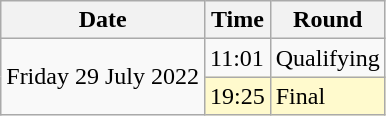<table class="wikitable">
<tr>
<th>Date</th>
<th>Time</th>
<th>Round</th>
</tr>
<tr>
<td rowspan=2>Friday 29 July 2022</td>
<td>11:01</td>
<td>Qualifying</td>
</tr>
<tr>
<td style=background:lemonchiffon>19:25</td>
<td style=background:lemonchiffon>Final</td>
</tr>
</table>
